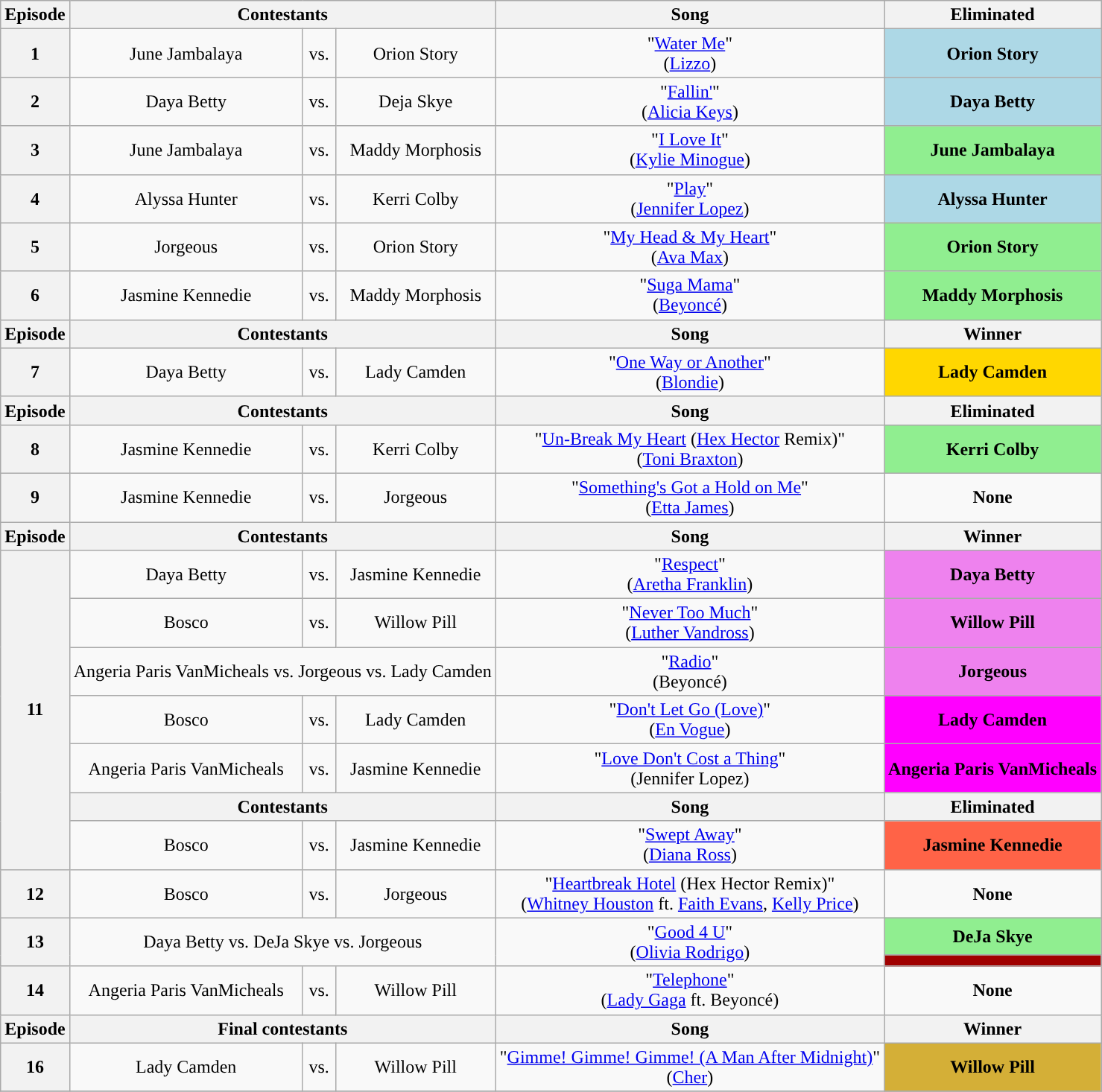<table class="wikitable" style="text-align:center">
<tr>
<th scope="col">Episode</th>
<th scope="col" colspan="3">Contestants</th>
<th scope="col">Song</th>
<th scope="col">Eliminated</th>
</tr>
<tr>
<th scope="row">1</th>
<td>June Jambalaya</td>
<td>vs.</td>
<td>Orion Story</td>
<td>"<a href='#'>Water Me</a>"<br>(<a href='#'>Lizzo</a>)</td>
<td bgcolor="lightblue"><strong>Orion Story</strong></td>
</tr>
<tr>
<th scope="row">2</th>
<td>Daya Betty</td>
<td>vs.</td>
<td>Deja Skye</td>
<td>"<a href='#'>Fallin'</a>"<br>(<a href='#'>Alicia Keys</a>)</td>
<td bgcolor="lightblue"><strong>Daya Betty</strong></td>
</tr>
<tr>
<th scope="row">3</th>
<td>June Jambalaya</td>
<td>vs.</td>
<td nowrap>Maddy Morphosis</td>
<td>"<a href='#'>I Love It</a>"<br>(<a href='#'>Kylie Minogue</a>)</td>
<td bgcolor="lightgreen"><strong>June Jambalaya</strong></td>
</tr>
<tr>
<th scope="row">4</th>
<td>Alyssa Hunter</td>
<td>vs.</td>
<td>Kerri Colby</td>
<td>"<a href='#'>Play</a>"<br>(<a href='#'>Jennifer Lopez</a>)</td>
<td bgcolor="lightblue"><strong>Alyssa Hunter</strong></td>
</tr>
<tr>
<th scope="row">5</th>
<td>Jorgeous</td>
<td>vs.</td>
<td>Orion Story</td>
<td>"<a href='#'>My Head & My Heart</a>"<br>(<a href='#'>Ava Max</a>)</td>
<td bgcolor="lightgreen"><strong>Orion Story</strong></td>
</tr>
<tr>
<th scope="row">6</th>
<td>Jasmine Kennedie</td>
<td>vs.</td>
<td>Maddy Morphosis</td>
<td>"<a href='#'>Suga Mama</a>"<br>(<a href='#'>Beyoncé</a>)</td>
<td bgcolor="lightgreen"><strong>Maddy Morphosis</strong></td>
</tr>
<tr>
<th scope="col">Episode</th>
<th scope="col" colspan="3">Contestants</th>
<th scope="col">Song</th>
<th scope="col">Winner</th>
</tr>
<tr>
<th scope="row">7</th>
<td>Daya Betty</td>
<td>vs.</td>
<td>Lady Camden</td>
<td>"<a href='#'>One Way or Another</a>"<br>(<a href='#'>Blondie</a>)</td>
<td bgcolor="gold"><strong>Lady Camden</strong></td>
</tr>
<tr>
<th scope="col">Episode</th>
<th scope="col" colspan="3">Contestants</th>
<th scope="col">Song</th>
<th scope="col">Eliminated</th>
</tr>
<tr>
<th scope="row">8</th>
<td>Jasmine Kennedie</td>
<td>vs.</td>
<td>Kerri Colby</td>
<td>"<a href='#'>Un-Break My Heart</a> (<a href='#'>Hex Hector</a> Remix)"<br>(<a href='#'>Toni Braxton</a>)</td>
<td bgcolor="lightgreen"><strong>Kerri Colby</strong></td>
</tr>
<tr>
<th scope="row">9</th>
<td>Jasmine Kennedie</td>
<td>vs.</td>
<td>Jorgeous</td>
<td>"<a href='#'>Something's Got a Hold on Me</a>"<br>(<a href='#'>Etta James</a>)</td>
<td><strong>None</strong></td>
</tr>
<tr>
<th scope="col">Episode</th>
<th scope="col" colspan="3">Contestants</th>
<th scope="col">Song</th>
<th scope="col">Winner</th>
</tr>
<tr>
<th rowspan="7">11</th>
<td>Daya Betty</td>
<td>vs.</td>
<td nowrap>Jasmine Kennedie</td>
<td>"<a href='#'>Respect</a>"<br>(<a href='#'>Aretha Franklin</a>)</td>
<td bgcolor="violet"><strong>Daya Betty</strong></td>
</tr>
<tr>
<td>Bosco</td>
<td>vs.</td>
<td>Willow Pill</td>
<td>"<a href='#'>Never Too Much</a>"<br>(<a href='#'>Luther Vandross</a>)</td>
<td bgcolor="violet"><strong>Willow Pill</strong></td>
</tr>
<tr>
<td colspan="3">Angeria Paris VanMicheals vs. Jorgeous vs. Lady Camden</td>
<td>"<a href='#'>Radio</a>"<br>(Beyoncé)</td>
<td bgcolor="violet"><strong>Jorgeous</strong></td>
</tr>
<tr>
<td>Bosco</td>
<td>vs.</td>
<td>Lady Camden</td>
<td>"<a href='#'>Don't Let Go (Love)</a>"<br>(<a href='#'>En Vogue</a>)</td>
<td bgcolor="fuchsia"><strong>Lady Camden</strong></td>
</tr>
<tr>
<td nowrap>Angeria Paris VanMicheals</td>
<td>vs.</td>
<td>Jasmine Kennedie</td>
<td>"<a href='#'>Love Don't Cost a Thing</a>"<br>(Jennifer Lopez)</td>
<td nowrap bgcolor="fuchsia"><strong>Angeria Paris VanMicheals</strong></td>
</tr>
<tr>
<th scope="col" colspan="3">Contestants</th>
<th scope="col">Song</th>
<th scope="col">Eliminated</th>
</tr>
<tr>
<td>Bosco</td>
<td>vs.</td>
<td>Jasmine Kennedie</td>
<td>"<a href='#'>Swept Away</a>"<br>(<a href='#'>Diana Ross</a>)</td>
<td bgcolor="tomato"><strong>Jasmine Kennedie</strong></td>
</tr>
<tr>
<th>12</th>
<td>Bosco</td>
<td>vs.</td>
<td>Jorgeous</td>
<td>"<a href='#'>Heartbreak Hotel</a> (Hex Hector Remix)"<br>(<a href='#'>Whitney Houston</a> ft. <a href='#'>Faith Evans</a>, <a href='#'>Kelly Price</a>)</td>
<td><strong>None</strong></td>
</tr>
<tr>
<th rowspan="2">13</th>
<td rowspan="2" colspan="3">Daya Betty vs. DeJa Skye vs. Jorgeous</td>
<td rowspan="2">"<a href='#'>Good 4 U</a>"<br>(<a href='#'>Olivia Rodrigo</a>)</td>
<td bgcolor="lightgreen"><strong>DeJa Skye</strong></td>
</tr>
<tr>
<td bgcolor="maroon”"><strong></strong></td>
</tr>
<tr>
<th scope="row">14</th>
<td>Angeria Paris VanMicheals</td>
<td>vs.</td>
<td>Willow Pill</td>
<td>"<a href='#'>Telephone</a>"<br>(<a href='#'>Lady Gaga</a> ft. Beyoncé)</td>
<td><strong>None</strong></td>
</tr>
<tr>
<th scope="col">Episode</th>
<th scope="col" colspan="3">Final contestants</th>
<th scope="col">Song</th>
<th scope="col">Winner</th>
</tr>
<tr>
<th scope="row">16</th>
<td>Lady Camden</td>
<td>vs.</td>
<td>Willow Pill</td>
<td nowrap>"<a href='#'>Gimme! Gimme! Gimme! (A Man After Midnight)</a>"<br>(<a href='#'>Cher</a>)</td>
<td bgcolor="#D4AF37"><strong>Willow Pill</strong></td>
</tr>
<tr>
</tr>
</table>
